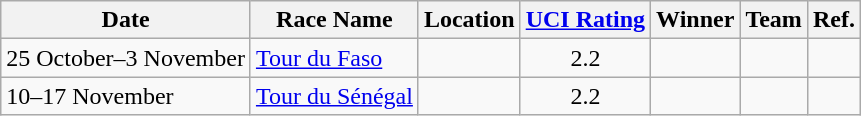<table class="wikitable sortable">
<tr>
<th>Date</th>
<th>Race Name</th>
<th>Location</th>
<th><a href='#'>UCI Rating</a></th>
<th>Winner</th>
<th>Team</th>
<th>Ref.</th>
</tr>
<tr>
<td>25 October–3 November</td>
<td><a href='#'>Tour du Faso</a></td>
<td></td>
<td align=center>2.2</td>
<td></td>
<td></td>
<td align=center></td>
</tr>
<tr>
<td>10–17 November</td>
<td><a href='#'>Tour du Sénégal</a></td>
<td></td>
<td align=center>2.2</td>
<td></td>
<td></td>
<td align=center></td>
</tr>
</table>
